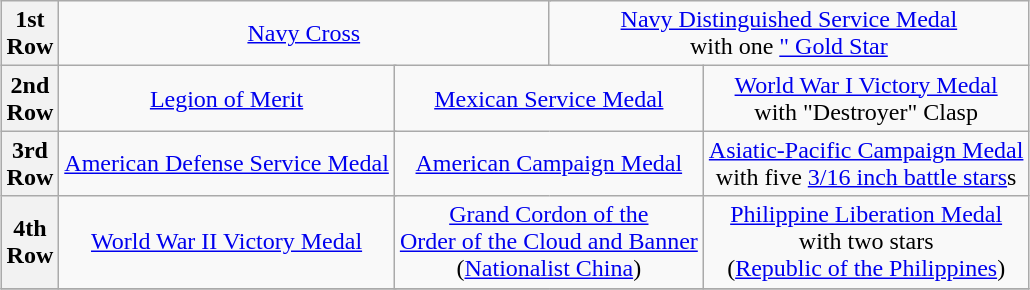<table class="wikitable" style="margin:1em auto; text-align:center;">
<tr>
<th>1st<br> Row</th>
<td colspan="5"><a href='#'>Navy Cross</a></td>
<td colspan="8"><a href='#'>Navy Distinguished Service Medal</a><br>with one <a href='#'>" Gold Star</a></td>
</tr>
<tr>
<th>2nd<br> Row</th>
<td colspan="3"><a href='#'>Legion of Merit</a></td>
<td colspan="3"><a href='#'>Mexican Service Medal</a></td>
<td colspan="3"><a href='#'>World War I Victory Medal</a><br>with "Destroyer" Clasp</td>
</tr>
<tr>
<th>3rd<br> Row</th>
<td colspan="3"><a href='#'>American Defense Service Medal</a></td>
<td colspan="3"><a href='#'>American Campaign Medal</a></td>
<td colspan="3"><a href='#'>Asiatic-Pacific Campaign Medal</a><br>with five <a href='#'>3/16 inch battle stars</a>s</td>
</tr>
<tr>
<th>4th<br> Row</th>
<td colspan="3"><a href='#'>World War II Victory Medal</a></td>
<td colspan="3"><a href='#'>Grand Cordon of the<br>Order of the Cloud and Banner</a><br>(<a href='#'>Nationalist China</a>)</td>
<td colspan="3"><a href='#'>Philippine Liberation Medal</a><br>with two stars<br>(<a href='#'>Republic of the Philippines</a>)</td>
</tr>
<tr>
</tr>
</table>
